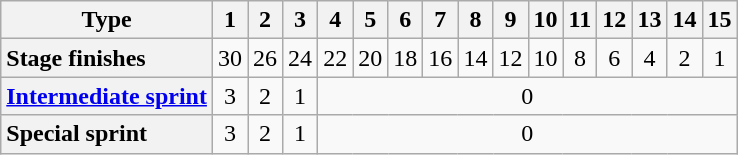<table class="wikitable plainrowheaders floatright" style="text-align: center;">
<tr>
<th scope="col">Type</th>
<th scope="col">1</th>
<th scope="col">2</th>
<th scope="col">3</th>
<th scope="col">4</th>
<th scope="col">5</th>
<th scope="col">6</th>
<th scope="col">7</th>
<th scope="col">8</th>
<th scope="col">9</th>
<th scope="col">10</th>
<th scope="col">11</th>
<th scope="col">12</th>
<th scope="col">13</th>
<th scope="col">14</th>
<th scope="col">15</th>
</tr>
<tr>
<th scope="row" style="text-align:left;">Stage finishes</th>
<td>30</td>
<td>26</td>
<td>24</td>
<td>22</td>
<td>20</td>
<td>18</td>
<td>16</td>
<td>14</td>
<td>12</td>
<td>10</td>
<td>8</td>
<td>6</td>
<td>4</td>
<td>2</td>
<td>1</td>
</tr>
<tr>
<th scope="row" style="text-align:left;"> <a href='#'>Intermediate sprint</a></th>
<td>3</td>
<td>2</td>
<td>1</td>
<td colspan="12">0</td>
</tr>
<tr>
<th scope="row" style="text-align:left;"> Special sprint</th>
<td>3</td>
<td>2</td>
<td>1</td>
<td colspan="12">0</td>
</tr>
</table>
